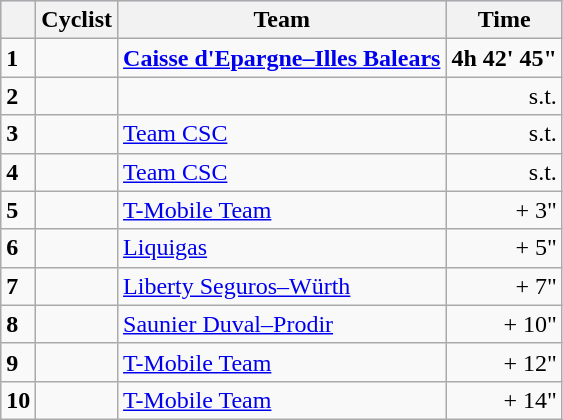<table class="wikitable">
<tr style="background:#ccccff;">
<th></th>
<th>Cyclist</th>
<th>Team</th>
<th>Time</th>
</tr>
<tr>
<td><strong>1</strong></td>
<td><strong></strong></td>
<td><strong><a href='#'>Caisse d'Epargne–Illes Balears</a></strong></td>
<td align=right><strong>4h 42' 45"</strong></td>
</tr>
<tr>
<td><strong>2</strong></td>
<td></td>
<td></td>
<td align=right>s.t.</td>
</tr>
<tr>
<td><strong>3</strong></td>
<td></td>
<td><a href='#'>Team CSC</a></td>
<td align=right>s.t.</td>
</tr>
<tr>
<td><strong>4</strong></td>
<td></td>
<td><a href='#'>Team CSC</a></td>
<td align=right>s.t.</td>
</tr>
<tr>
<td><strong>5</strong></td>
<td></td>
<td><a href='#'>T-Mobile Team</a></td>
<td align=right>+ 3"</td>
</tr>
<tr>
<td><strong>6</strong></td>
<td></td>
<td><a href='#'>Liquigas</a></td>
<td align=right>+ 5"</td>
</tr>
<tr>
<td><strong>7</strong></td>
<td></td>
<td><a href='#'>Liberty Seguros–Würth</a></td>
<td align=right>+ 7"</td>
</tr>
<tr>
<td><strong>8</strong></td>
<td></td>
<td><a href='#'>Saunier Duval–Prodir</a></td>
<td align=right>+ 10"</td>
</tr>
<tr>
<td><strong>9</strong></td>
<td></td>
<td><a href='#'>T-Mobile Team</a></td>
<td align=right>+ 12"</td>
</tr>
<tr>
<td><strong>10</strong></td>
<td></td>
<td><a href='#'>T-Mobile Team</a></td>
<td align=right>+ 14"</td>
</tr>
</table>
